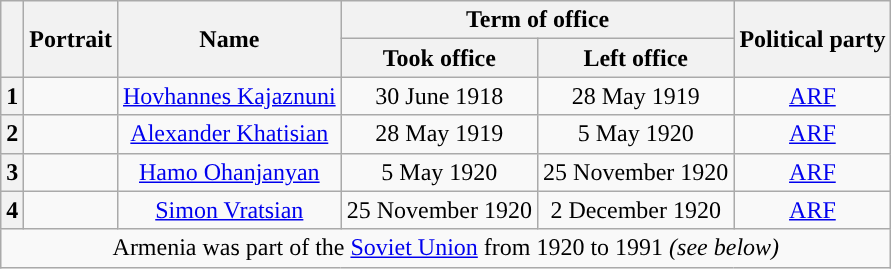<table class="wikitable" style="text-align:center">
<tr>
<th rowspan="2"></th>
<th rowspan="2">Portrait</th>
<th rowspan="2">Name<br></th>
<th colspan="2">Term of office</th>
<th rowspan="2">Political party</th>
</tr>
<tr>
<th>Took office</th>
<th>Left office</th>
</tr>
<tr>
<th style="background:">1</th>
<td></td>
<td><a href='#'>Hovhannes Kajaznuni</a><br></td>
<td>30 June 1918</td>
<td>28 May 1919</td>
<td><a href='#'>ARF</a></td>
</tr>
<tr>
<th style="background:">2</th>
<td></td>
<td><a href='#'>Alexander Khatisian</a><br></td>
<td>28 May 1919</td>
<td>5 May 1920</td>
<td><a href='#'>ARF</a></td>
</tr>
<tr>
<th style="background:">3</th>
<td></td>
<td><a href='#'>Hamo Ohanjanyan</a><br></td>
<td>5 May 1920</td>
<td>25 November 1920</td>
<td><a href='#'>ARF</a></td>
</tr>
<tr>
<th style="background:">4</th>
<td></td>
<td><a href='#'>Simon Vratsian</a><br></td>
<td>25 November 1920</td>
<td>2 December 1920</td>
<td><a href='#'>ARF</a></td>
</tr>
<tr>
<td colspan=9>Armenia was part of the <a href='#'>Soviet Union</a> from 1920 to 1991 <em>(see below)</em></td>
</tr>
</table>
